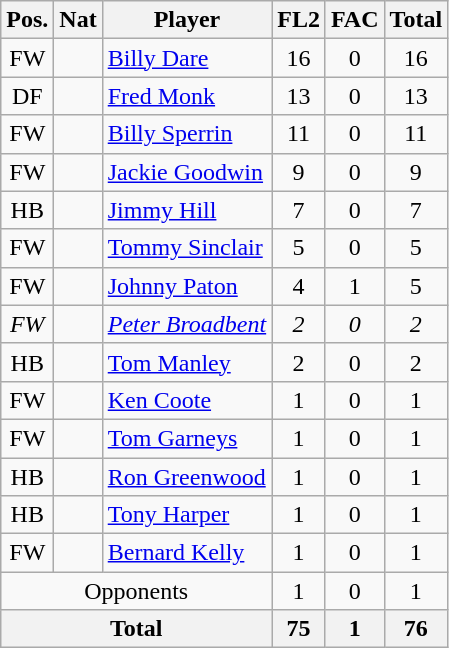<table class="wikitable"  style="text-align:center; border:1px #aaa solid;">
<tr>
<th>Pos.</th>
<th>Nat</th>
<th>Player</th>
<th>FL2</th>
<th>FAC</th>
<th>Total</th>
</tr>
<tr>
<td>FW</td>
<td></td>
<td style="text-align:left;"><a href='#'>Billy Dare</a></td>
<td>16</td>
<td>0</td>
<td>16</td>
</tr>
<tr>
<td>DF</td>
<td><em></em></td>
<td style="text-align:left;"><a href='#'>Fred Monk</a></td>
<td>13</td>
<td>0</td>
<td>13</td>
</tr>
<tr>
<td>FW</td>
<td></td>
<td style="text-align:left;"><a href='#'>Billy Sperrin</a></td>
<td>11</td>
<td>0</td>
<td>11</td>
</tr>
<tr>
<td>FW</td>
<td></td>
<td style="text-align:left;"><a href='#'>Jackie Goodwin</a></td>
<td>9</td>
<td>0</td>
<td>9</td>
</tr>
<tr>
<td>HB</td>
<td></td>
<td style="text-align:left;"><a href='#'>Jimmy Hill</a></td>
<td>7</td>
<td>0</td>
<td>7</td>
</tr>
<tr>
<td>FW</td>
<td></td>
<td style="text-align:left;"><a href='#'>Tommy Sinclair</a></td>
<td>5</td>
<td>0</td>
<td>5</td>
</tr>
<tr>
<td>FW</td>
<td></td>
<td style="text-align:left;"><a href='#'>Johnny Paton</a></td>
<td>4</td>
<td>1</td>
<td>5</td>
</tr>
<tr>
<td><em>FW</em></td>
<td><em></em></td>
<td style="text-align:left;"><a href='#'><em>Peter Broadbent</em></a></td>
<td><em>2</em></td>
<td><em>0</em></td>
<td><em>2</em></td>
</tr>
<tr>
<td>HB</td>
<td><em></em></td>
<td style="text-align:left;"><a href='#'>Tom Manley</a></td>
<td>2</td>
<td>0</td>
<td>2</td>
</tr>
<tr>
<td>FW</td>
<td><em></em></td>
<td style="text-align:left;"><a href='#'>Ken Coote</a></td>
<td>1</td>
<td>0</td>
<td>1</td>
</tr>
<tr>
<td>FW</td>
<td><em></em></td>
<td style="text-align:left;"><a href='#'>Tom Garneys</a></td>
<td>1</td>
<td>0</td>
<td>1</td>
</tr>
<tr>
<td>HB</td>
<td></td>
<td style="text-align:left;"><a href='#'>Ron Greenwood</a></td>
<td>1</td>
<td>0</td>
<td>1</td>
</tr>
<tr>
<td>HB</td>
<td></td>
<td style="text-align:left;"><a href='#'>Tony Harper</a></td>
<td>1</td>
<td>0</td>
<td>1</td>
</tr>
<tr>
<td>FW</td>
<td></td>
<td style="text-align:left;"><a href='#'>Bernard Kelly</a></td>
<td>1</td>
<td>0</td>
<td>1</td>
</tr>
<tr>
<td colspan="3">Opponents</td>
<td>1</td>
<td>0</td>
<td>1</td>
</tr>
<tr>
<th colspan="3">Total</th>
<th>75</th>
<th>1</th>
<th>76</th>
</tr>
</table>
